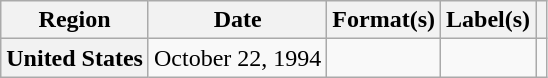<table class="wikitable plainrowheaders">
<tr>
<th scope="col">Region</th>
<th scope="col">Date</th>
<th scope="col">Format(s)</th>
<th scope="col">Label(s)</th>
<th scope="col"></th>
</tr>
<tr>
<th scope="row">United States</th>
<td>October 22, 1994</td>
<td></td>
<td></td>
<td></td>
</tr>
</table>
